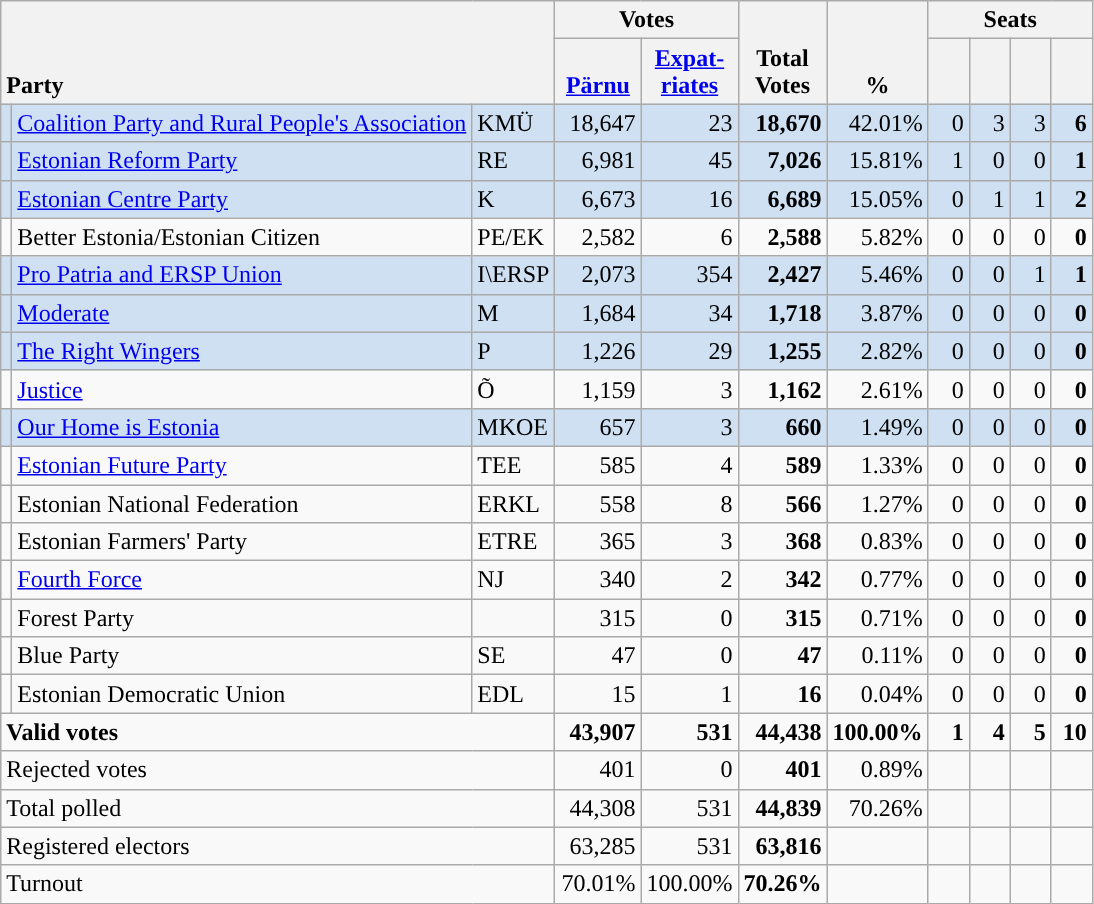<table class="wikitable" border="1" style="text-align:right;">
<tr>
<th style="text-align:left;" valign=bottom rowspan=2 colspan=3>Party</th>
<th colspan=2>Votes</th>
<th align=center valign=bottom rowspan=2 width="50">Total Votes</th>
<th align=center valign=bottom rowspan=2 width="50">%</th>
<th colspan=4>Seats</th>
</tr>
<tr>
<th align=center valign=bottom width="50"><a href='#'>Pärnu</a></th>
<th align=center valign=bottom width="50"><a href='#'>Expat- riates</a></th>
<th align=center valign=bottom width="20"><small></small></th>
<th align=center valign=bottom width="20"><small></small></th>
<th align=center valign=bottom width="20"><small></small></th>
<th align=center valign=bottom width="20"><small></small></th>
</tr>
<tr style="background:#CEE0F2;">
<td style="background:"></td>
<td align=left><a href='#'>Coalition Party and Rural People's Association</a></td>
<td align=left>KMÜ</td>
<td>18,647</td>
<td>23</td>
<td><strong>18,670</strong></td>
<td>42.01%</td>
<td>0</td>
<td>3</td>
<td>3</td>
<td><strong>6</strong></td>
</tr>
<tr style="background:#CEE0F2;">
<td style="background:"></td>
<td align=left><a href='#'>Estonian Reform Party</a></td>
<td align=left>RE</td>
<td>6,981</td>
<td>45</td>
<td><strong>7,026</strong></td>
<td>15.81%</td>
<td>1</td>
<td>0</td>
<td>0</td>
<td><strong>1</strong></td>
</tr>
<tr style="background:#CEE0F2;">
<td style="background:"></td>
<td align=left><a href='#'>Estonian Centre Party</a></td>
<td align=left>K</td>
<td>6,673</td>
<td>16</td>
<td><strong>6,689</strong></td>
<td>15.05%</td>
<td>0</td>
<td>1</td>
<td>1</td>
<td><strong>2</strong></td>
</tr>
<tr>
<td></td>
<td align=left>Better Estonia/Estonian Citizen</td>
<td align=left>PE/EK</td>
<td>2,582</td>
<td>6</td>
<td><strong>2,588</strong></td>
<td>5.82%</td>
<td>0</td>
<td>0</td>
<td>0</td>
<td><strong>0</strong></td>
</tr>
<tr style="background:#CEE0F2;">
<td style="background:"></td>
<td align=left><a href='#'>Pro Patria and ERSP Union</a></td>
<td align=left>I\ERSP</td>
<td>2,073</td>
<td>354</td>
<td><strong>2,427</strong></td>
<td>5.46%</td>
<td>0</td>
<td>0</td>
<td>1</td>
<td><strong>1</strong></td>
</tr>
<tr style="background:#CEE0F2;">
<td style="background:"></td>
<td align=left><a href='#'>Moderate</a></td>
<td align=left>M</td>
<td>1,684</td>
<td>34</td>
<td><strong>1,718</strong></td>
<td>3.87%</td>
<td>0</td>
<td>0</td>
<td>0</td>
<td><strong>0</strong></td>
</tr>
<tr style="background:#CEE0F2;">
<td></td>
<td align=left><a href='#'>The Right Wingers</a></td>
<td align=left>P</td>
<td>1,226</td>
<td>29</td>
<td><strong>1,255</strong></td>
<td>2.82%</td>
<td>0</td>
<td>0</td>
<td>0</td>
<td><strong>0</strong></td>
</tr>
<tr>
<td style="background:"></td>
<td align=left><a href='#'>Justice</a></td>
<td align=left>Õ</td>
<td>1,159</td>
<td>3</td>
<td><strong>1,162</strong></td>
<td>2.61%</td>
<td>0</td>
<td>0</td>
<td>0</td>
<td><strong>0</strong></td>
</tr>
<tr style="background:#CEE0F2;">
<td style="background:"></td>
<td align=left><a href='#'>Our Home is Estonia</a></td>
<td align=left>MKOE</td>
<td>657</td>
<td>3</td>
<td><strong>660</strong></td>
<td>1.49%</td>
<td>0</td>
<td>0</td>
<td>0</td>
<td><strong>0</strong></td>
</tr>
<tr>
<td style="background:"></td>
<td align=left><a href='#'>Estonian Future Party</a></td>
<td align=left>TEE</td>
<td>585</td>
<td>4</td>
<td><strong>589</strong></td>
<td>1.33%</td>
<td>0</td>
<td>0</td>
<td>0</td>
<td><strong>0</strong></td>
</tr>
<tr>
<td></td>
<td align=left>Estonian National Federation</td>
<td align=left>ERKL</td>
<td>558</td>
<td>8</td>
<td><strong>566</strong></td>
<td>1.27%</td>
<td>0</td>
<td>0</td>
<td>0</td>
<td><strong>0</strong></td>
</tr>
<tr>
<td></td>
<td align=left>Estonian Farmers' Party</td>
<td align=left>ETRE</td>
<td>365</td>
<td>3</td>
<td><strong>368</strong></td>
<td>0.83%</td>
<td>0</td>
<td>0</td>
<td>0</td>
<td><strong>0</strong></td>
</tr>
<tr>
<td style="background:"></td>
<td align=left><a href='#'>Fourth Force</a></td>
<td align=left>NJ</td>
<td>340</td>
<td>2</td>
<td><strong>342</strong></td>
<td>0.77%</td>
<td>0</td>
<td>0</td>
<td>0</td>
<td><strong>0</strong></td>
</tr>
<tr>
<td></td>
<td align=left>Forest Party</td>
<td></td>
<td>315</td>
<td>0</td>
<td><strong>315</strong></td>
<td>0.71%</td>
<td>0</td>
<td>0</td>
<td>0</td>
<td><strong>0</strong></td>
</tr>
<tr>
<td></td>
<td align=left>Blue Party</td>
<td align=left>SE</td>
<td>47</td>
<td>0</td>
<td><strong>47</strong></td>
<td>0.11%</td>
<td>0</td>
<td>0</td>
<td>0</td>
<td><strong>0</strong></td>
</tr>
<tr>
<td></td>
<td align=left>Estonian Democratic Union</td>
<td align=left>EDL</td>
<td>15</td>
<td>1</td>
<td><strong>16</strong></td>
<td>0.04%</td>
<td>0</td>
<td>0</td>
<td>0</td>
<td><strong>0</strong></td>
</tr>
<tr style="font-weight:bold">
<td align=left colspan=3>Valid votes</td>
<td>43,907</td>
<td>531</td>
<td>44,438</td>
<td>100.00%</td>
<td>1</td>
<td>4</td>
<td>5</td>
<td>10</td>
</tr>
<tr>
<td align=left colspan=3>Rejected votes</td>
<td>401</td>
<td>0</td>
<td><strong>401</strong></td>
<td>0.89%</td>
<td></td>
<td></td>
<td></td>
<td></td>
</tr>
<tr>
<td align=left colspan=3>Total polled</td>
<td>44,308</td>
<td>531</td>
<td><strong>44,839</strong></td>
<td>70.26%</td>
<td></td>
<td></td>
<td></td>
<td></td>
</tr>
<tr>
<td align=left colspan=3>Registered electors</td>
<td>63,285</td>
<td>531</td>
<td><strong>63,816</strong></td>
<td></td>
<td></td>
<td></td>
<td></td>
<td></td>
</tr>
<tr>
<td align=left colspan=3>Turnout</td>
<td>70.01%</td>
<td>100.00%</td>
<td><strong>70.26%</strong></td>
<td></td>
<td></td>
<td></td>
<td></td>
<td></td>
</tr>
</table>
